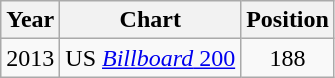<table class="wikitable">
<tr>
<th>Year</th>
<th>Chart</th>
<th>Position</th>
</tr>
<tr>
<td>2013</td>
<td>US <a href='#'><em>Billboard</em> 200</a></td>
<td style="text-align:center;">188</td>
</tr>
</table>
